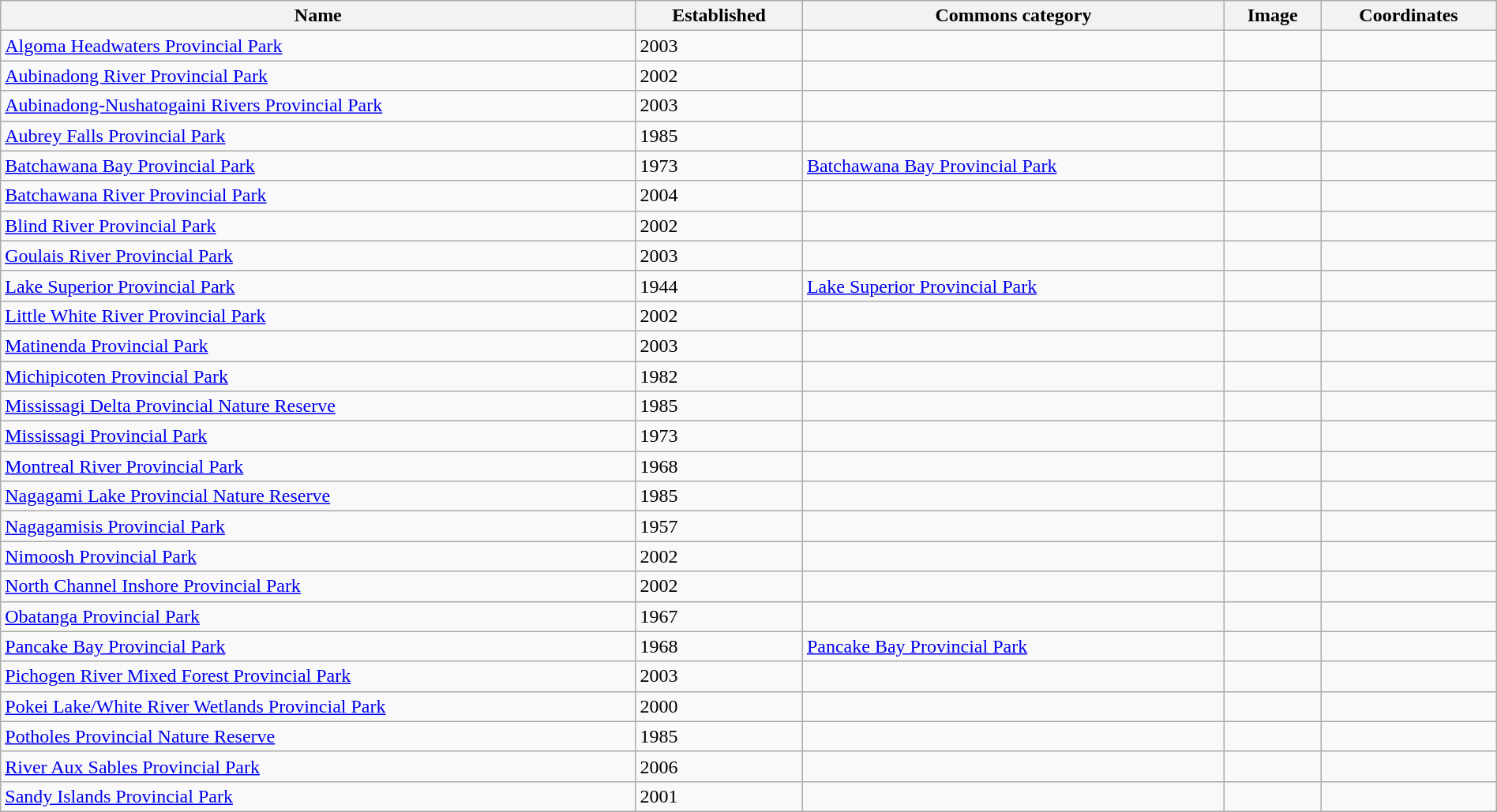<table class='wikitable sortable' style="width:100%">
<tr>
<th>Name</th>
<th>Established</th>
<th>Commons category</th>
<th>Image</th>
<th>Coordinates</th>
</tr>
<tr>
<td><a href='#'>Algoma Headwaters Provincial Park</a></td>
<td>2003</td>
<td></td>
<td></td>
<td></td>
</tr>
<tr>
<td><a href='#'>Aubinadong River Provincial Park</a></td>
<td>2002</td>
<td></td>
<td></td>
<td></td>
</tr>
<tr>
<td><a href='#'>Aubinadong-Nushatogaini Rivers Provincial Park</a></td>
<td>2003</td>
<td></td>
<td></td>
<td></td>
</tr>
<tr>
<td><a href='#'>Aubrey Falls Provincial Park</a></td>
<td>1985</td>
<td></td>
<td></td>
<td></td>
</tr>
<tr>
<td><a href='#'>Batchawana Bay Provincial Park</a></td>
<td>1973</td>
<td><a href='#'>Batchawana Bay Provincial Park</a></td>
<td></td>
<td></td>
</tr>
<tr>
<td><a href='#'>Batchawana River Provincial Park</a></td>
<td>2004</td>
<td></td>
<td></td>
<td></td>
</tr>
<tr>
<td><a href='#'>Blind River Provincial Park</a></td>
<td>2002</td>
<td></td>
<td></td>
<td></td>
</tr>
<tr>
<td><a href='#'>Goulais River Provincial Park</a></td>
<td>2003</td>
<td></td>
<td></td>
<td></td>
</tr>
<tr>
<td><a href='#'>Lake Superior Provincial Park</a></td>
<td>1944</td>
<td><a href='#'>Lake Superior Provincial Park</a></td>
<td></td>
<td></td>
</tr>
<tr>
<td><a href='#'>Little White River Provincial Park</a></td>
<td>2002</td>
<td></td>
<td></td>
<td></td>
</tr>
<tr>
<td><a href='#'>Matinenda Provincial Park</a></td>
<td>2003</td>
<td></td>
<td></td>
<td></td>
</tr>
<tr>
<td><a href='#'>Michipicoten Provincial Park</a></td>
<td>1982</td>
<td></td>
<td></td>
<td></td>
</tr>
<tr>
<td><a href='#'>Mississagi Delta Provincial Nature Reserve</a></td>
<td>1985</td>
<td></td>
<td></td>
<td></td>
</tr>
<tr>
<td><a href='#'>Mississagi Provincial Park</a></td>
<td>1973</td>
<td></td>
<td></td>
<td></td>
</tr>
<tr>
<td><a href='#'>Montreal River Provincial Park</a></td>
<td>1968</td>
<td></td>
<td></td>
<td></td>
</tr>
<tr>
<td><a href='#'>Nagagami Lake Provincial Nature Reserve</a></td>
<td>1985</td>
<td></td>
<td></td>
<td></td>
</tr>
<tr>
<td><a href='#'>Nagagamisis Provincial Park</a></td>
<td>1957</td>
<td></td>
<td></td>
<td></td>
</tr>
<tr>
<td><a href='#'>Nimoosh Provincial Park</a></td>
<td>2002</td>
<td></td>
<td></td>
<td></td>
</tr>
<tr>
<td><a href='#'>North Channel Inshore Provincial Park</a></td>
<td>2002</td>
<td></td>
<td></td>
<td></td>
</tr>
<tr>
<td><a href='#'>Obatanga Provincial Park</a></td>
<td>1967</td>
<td></td>
<td></td>
<td></td>
</tr>
<tr>
<td><a href='#'>Pancake Bay Provincial Park</a></td>
<td>1968</td>
<td><a href='#'>Pancake Bay Provincial Park</a></td>
<td></td>
<td></td>
</tr>
<tr>
<td><a href='#'>Pichogen River Mixed Forest Provincial Park</a></td>
<td>2003</td>
<td></td>
<td></td>
<td></td>
</tr>
<tr>
<td><a href='#'>Pokei Lake/White River Wetlands Provincial Park</a></td>
<td>2000</td>
<td></td>
<td></td>
<td></td>
</tr>
<tr>
<td><a href='#'>Potholes Provincial Nature Reserve</a></td>
<td>1985</td>
<td></td>
<td></td>
<td></td>
</tr>
<tr>
<td><a href='#'>River Aux Sables Provincial Park</a></td>
<td>2006</td>
<td></td>
<td></td>
<td></td>
</tr>
<tr>
<td><a href='#'>Sandy Islands Provincial Park</a></td>
<td>2001</td>
<td></td>
<td></td>
<td></td>
</tr>
</table>
